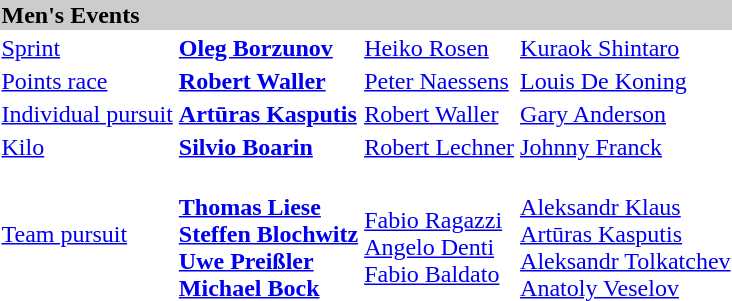<table>
<tr bgcolor="#cccccc">
<td colspan=4><strong>Men's Events</strong></td>
</tr>
<tr>
<td><a href='#'>Sprint</a> <br></td>
<td><strong><a href='#'>Oleg Borzunov</a><br><small></small> </strong></td>
<td><a href='#'>Heiko Rosen</a><br><small></small></td>
<td><a href='#'>Kuraok Shintaro</a><br><small></small></td>
</tr>
<tr>
<td><a href='#'>Points race</a> <br></td>
<td><strong><a href='#'>Robert Waller</a><br><small></small> </strong></td>
<td><a href='#'>Peter Naessens</a><br><small></small></td>
<td><a href='#'>Louis De Koning</a><br><small></small></td>
</tr>
<tr>
<td><a href='#'>Individual pursuit</a> <br></td>
<td><strong><a href='#'>Artūras Kasputis</a><br><small></small></strong></td>
<td><a href='#'>Robert Waller</a><br><small></small></td>
<td><a href='#'>Gary Anderson</a><br><small></small></td>
</tr>
<tr>
<td><a href='#'>Kilo</a> <br></td>
<td><strong><a href='#'>Silvio Boarin</a><br><small></small> </strong></td>
<td><a href='#'>Robert Lechner</a><br><small></small></td>
<td><a href='#'>Johnny Franck</a><br><small></small></td>
</tr>
<tr>
<td><a href='#'>Team pursuit</a> <br></td>
<td><strong><br><a href='#'>Thomas Liese</a><br><a href='#'>Steffen Blochwitz</a><br><a href='#'>Uwe Preißler</a><br><a href='#'>Michael Bock</a></strong></td>
<td><br><a href='#'>Fabio Ragazzi</a><br><a href='#'>Angelo Denti</a><br><a href='#'>Fabio Baldato</a></td>
<td><br><a href='#'>Aleksandr Klaus</a><br><a href='#'>Artūras Kasputis</a><br><a href='#'>Aleksandr Tolkatchev</a><br><a href='#'>Anatoly Veselov</a></td>
</tr>
</table>
